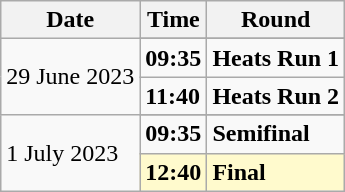<table class="wikitable">
<tr>
<th>Date</th>
<th>Time</th>
<th>Round</th>
</tr>
<tr>
<td rowspan=3>29 June 2023</td>
</tr>
<tr>
<td><strong>09:35</strong></td>
<td><strong>Heats Run 1</strong></td>
</tr>
<tr>
<td><strong>11:40</strong></td>
<td><strong>Heats Run 2</strong></td>
</tr>
<tr>
<td rowspan=3>1 July 2023</td>
</tr>
<tr>
<td><strong>09:35</strong></td>
<td><strong>Semifinal</strong></td>
</tr>
<tr style=background:lemonchiffon>
<td><strong>12:40</strong></td>
<td><strong>Final</strong></td>
</tr>
</table>
